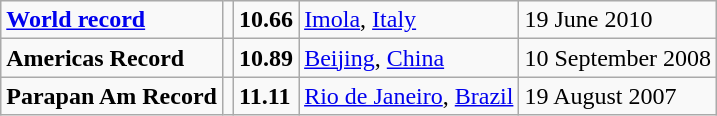<table class="wikitable">
<tr>
<td><strong><a href='#'>World record</a></strong></td>
<td></td>
<td><strong>10.66</strong></td>
<td><a href='#'>Imola</a>, <a href='#'>Italy</a></td>
<td>19 June 2010</td>
</tr>
<tr>
<td><strong>Americas Record</strong></td>
<td></td>
<td><strong>10.89</strong></td>
<td><a href='#'>Beijing</a>, <a href='#'>China</a></td>
<td>10 September 2008</td>
</tr>
<tr>
<td><strong>Parapan Am Record</strong></td>
<td></td>
<td><strong>11.11</strong></td>
<td><a href='#'>Rio de Janeiro</a>, <a href='#'>Brazil</a></td>
<td>19 August 2007</td>
</tr>
</table>
